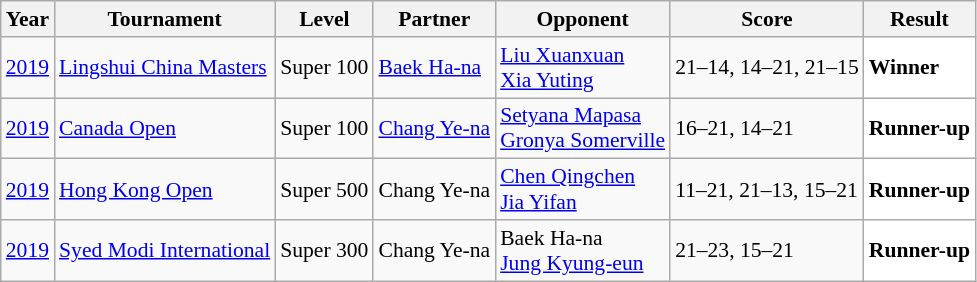<table class="sortable wikitable" style="font-size: 90%;">
<tr>
<th>Year</th>
<th>Tournament</th>
<th>Level</th>
<th>Partner</th>
<th>Opponent</th>
<th>Score</th>
<th>Result</th>
</tr>
<tr>
<td align="center"><a href='#'>2019</a></td>
<td align="left"><a href='#'>Lingshui China Masters</a></td>
<td align="left">Super 100</td>
<td align="left"> <a href='#'>Baek Ha-na</a></td>
<td align="left"> <a href='#'>Liu Xuanxuan</a><br> <a href='#'>Xia Yuting</a></td>
<td align="left">21–14, 14–21, 21–15</td>
<td style="text-align:left; background:white"> <strong>Winner</strong></td>
</tr>
<tr>
<td align="center"><a href='#'>2019</a></td>
<td align="left"><a href='#'>Canada Open</a></td>
<td align="left">Super 100</td>
<td align="left"> <a href='#'>Chang Ye-na</a></td>
<td align="left"> <a href='#'>Setyana Mapasa</a><br> <a href='#'>Gronya Somerville</a></td>
<td align="left">16–21, 14–21</td>
<td style="text-align:left; background:white"> <strong>Runner-up</strong></td>
</tr>
<tr>
<td align="center"><a href='#'>2019</a></td>
<td align="left"><a href='#'>Hong Kong Open</a></td>
<td align="left">Super 500</td>
<td align="left"> Chang Ye-na</td>
<td align="left"> <a href='#'>Chen Qingchen</a><br> <a href='#'>Jia Yifan</a></td>
<td align="left">11–21, 21–13, 15–21</td>
<td style="text-align:left; background:white"> <strong>Runner-up</strong></td>
</tr>
<tr>
<td align="center"><a href='#'>2019</a></td>
<td align="left"><a href='#'>Syed Modi International</a></td>
<td align="left">Super 300</td>
<td align="left"> Chang Ye-na</td>
<td align="left"> Baek Ha-na<br> <a href='#'>Jung Kyung-eun</a></td>
<td align="left">21–23, 15–21</td>
<td style="text-align:left; background:white"> <strong>Runner-up</strong></td>
</tr>
</table>
